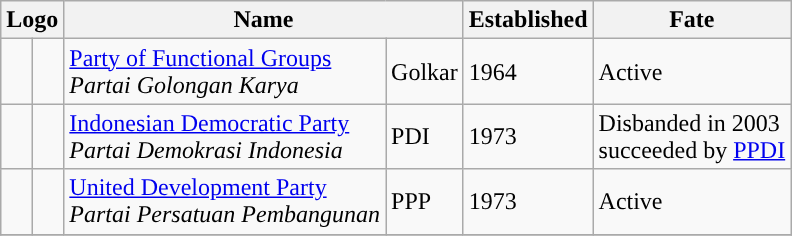<table class="wikitable sortable">
<tr>
<th colspan="2" class="unsortable">Logo</th>
<th colspan="2" width="250">Name</th>
<th>Established</th>
<th>Fate</th>
</tr>
<tr>
<td></td>
<td></td>
<td><a href='#'>Party of Functional Groups</a><br><em>Partai Golongan Karya</em></td>
<td>Golkar</td>
<td>1964</td>
<td>Active</td>
</tr>
<tr>
<td></td>
<td></td>
<td><a href='#'>Indonesian Democratic Party</a><br><em>Partai Demokrasi Indonesia</em></td>
<td>PDI</td>
<td>1973</td>
<td>Disbanded in 2003<br>succeeded by <a href='#'>PPDI</a></td>
</tr>
<tr>
<td></td>
<td></td>
<td><a href='#'>United Development Party</a><br><em>Partai Persatuan Pembangunan</em></td>
<td>PPP</td>
<td>1973</td>
<td>Active</td>
</tr>
<tr>
</tr>
</table>
